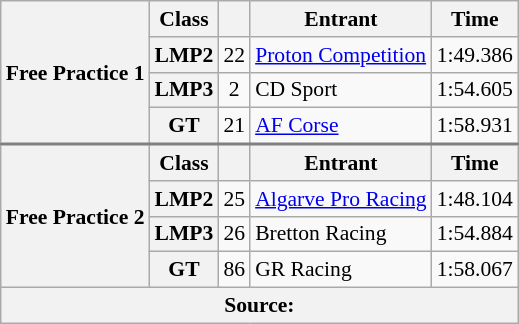<table class="wikitable" style="font-size:90%;">
<tr>
<th rowspan="4">Free Practice 1</th>
<th>Class</th>
<th></th>
<th>Entrant</th>
<th>Time</th>
</tr>
<tr>
<th>LMP2</th>
<td align="center">22</td>
<td> <a href='#'>Proton Competition</a></td>
<td>1:49.386</td>
</tr>
<tr>
<th>LMP3</th>
<td align="center">2</td>
<td> CD Sport</td>
<td>1:54.605</td>
</tr>
<tr>
<th>GT</th>
<td align="center">21</td>
<td> <a href='#'>AF Corse</a></td>
<td>1:58.931</td>
</tr>
<tr style="border-top:2px solid #808080">
<th rowspan="4">Free Practice 2</th>
<th>Class</th>
<th></th>
<th>Entrant</th>
<th>Time</th>
</tr>
<tr>
<th>LMP2</th>
<td align="center">25</td>
<td> <a href='#'>Algarve Pro Racing</a></td>
<td>1:48.104</td>
</tr>
<tr>
<th>LMP3</th>
<td align="center">26</td>
<td> Bretton Racing</td>
<td>1:54.884</td>
</tr>
<tr>
<th>GT</th>
<td align="center">86</td>
<td> GR Racing</td>
<td>1:58.067</td>
</tr>
<tr>
<th colspan="5">Source:</th>
</tr>
</table>
